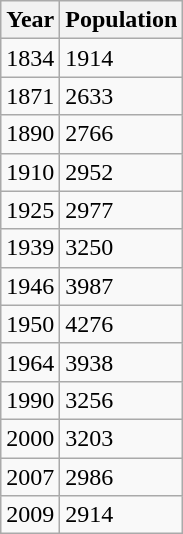<table class="wikitable">
<tr>
<th>Year</th>
<th>Population</th>
</tr>
<tr>
<td>1834</td>
<td>1914</td>
</tr>
<tr>
<td>1871</td>
<td>2633</td>
</tr>
<tr>
<td>1890</td>
<td>2766</td>
</tr>
<tr>
<td>1910</td>
<td>2952</td>
</tr>
<tr>
<td>1925</td>
<td>2977</td>
</tr>
<tr>
<td>1939</td>
<td>3250</td>
</tr>
<tr>
<td>1946</td>
<td>3987</td>
</tr>
<tr>
<td>1950</td>
<td>4276</td>
</tr>
<tr>
<td>1964</td>
<td>3938</td>
</tr>
<tr>
<td>1990</td>
<td>3256</td>
</tr>
<tr>
<td>2000</td>
<td>3203</td>
</tr>
<tr>
<td>2007</td>
<td>2986</td>
</tr>
<tr>
<td>2009</td>
<td>2914</td>
</tr>
</table>
